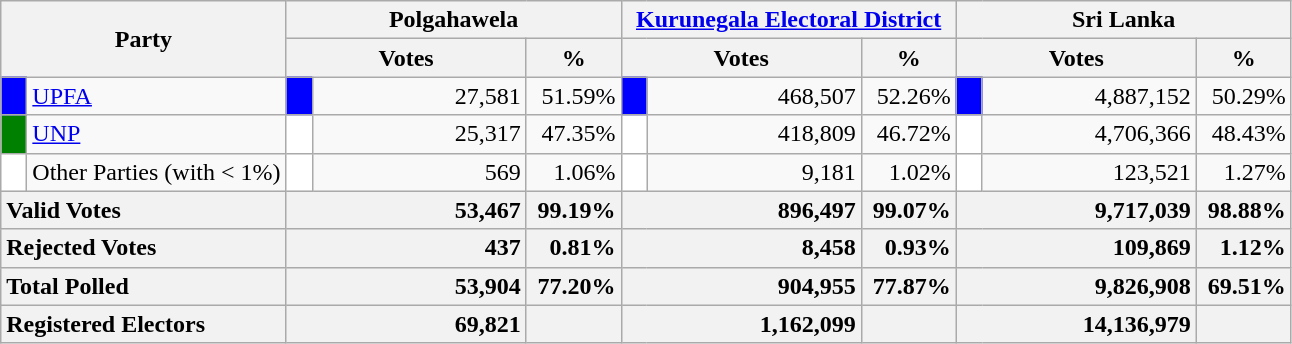<table class="wikitable">
<tr>
<th colspan="2" width="144px"rowspan="2">Party</th>
<th colspan="3" width="216px">Polgahawela</th>
<th colspan="3" width="216px"><a href='#'>Kurunegala Electoral District</a></th>
<th colspan="3" width="216px">Sri Lanka</th>
</tr>
<tr>
<th colspan="2" width="144px">Votes</th>
<th>%</th>
<th colspan="2" width="144px">Votes</th>
<th>%</th>
<th colspan="2" width="144px">Votes</th>
<th>%</th>
</tr>
<tr>
<td style="background-color:blue;" width="10px"></td>
<td style="text-align:left;"><a href='#'>UPFA</a></td>
<td style="background-color:blue;" width="10px"></td>
<td style="text-align:right;">27,581</td>
<td style="text-align:right;">51.59%</td>
<td style="background-color:blue;" width="10px"></td>
<td style="text-align:right;">468,507</td>
<td style="text-align:right;">52.26%</td>
<td style="background-color:blue;" width="10px"></td>
<td style="text-align:right;">4,887,152</td>
<td style="text-align:right;">50.29%</td>
</tr>
<tr>
<td style="background-color:green;" width="10px"></td>
<td style="text-align:left;"><a href='#'>UNP</a></td>
<td style="background-color:white;" width="10px"></td>
<td style="text-align:right;">25,317</td>
<td style="text-align:right;">47.35%</td>
<td style="background-color:white;" width="10px"></td>
<td style="text-align:right;">418,809</td>
<td style="text-align:right;">46.72%</td>
<td style="background-color:white;" width="10px"></td>
<td style="text-align:right;">4,706,366</td>
<td style="text-align:right;">48.43%</td>
</tr>
<tr>
<td style="background-color:white;" width="10px"></td>
<td style="text-align:left;">Other Parties (with < 1%)</td>
<td style="background-color:white;" width="10px"></td>
<td style="text-align:right;">569</td>
<td style="text-align:right;">1.06%</td>
<td style="background-color:white;" width="10px"></td>
<td style="text-align:right;">9,181</td>
<td style="text-align:right;">1.02%</td>
<td style="background-color:white;" width="10px"></td>
<td style="text-align:right;">123,521</td>
<td style="text-align:right;">1.27%</td>
</tr>
<tr>
<th colspan="2" width="144px"style="text-align:left;">Valid Votes</th>
<th style="text-align:right;"colspan="2" width="144px">53,467</th>
<th style="text-align:right;">99.19%</th>
<th style="text-align:right;"colspan="2" width="144px">896,497</th>
<th style="text-align:right;">99.07%</th>
<th style="text-align:right;"colspan="2" width="144px">9,717,039</th>
<th style="text-align:right;">98.88%</th>
</tr>
<tr>
<th colspan="2" width="144px"style="text-align:left;">Rejected Votes</th>
<th style="text-align:right;"colspan="2" width="144px">437</th>
<th style="text-align:right;">0.81%</th>
<th style="text-align:right;"colspan="2" width="144px">8,458</th>
<th style="text-align:right;">0.93%</th>
<th style="text-align:right;"colspan="2" width="144px">109,869</th>
<th style="text-align:right;">1.12%</th>
</tr>
<tr>
<th colspan="2" width="144px"style="text-align:left;">Total Polled</th>
<th style="text-align:right;"colspan="2" width="144px">53,904</th>
<th style="text-align:right;">77.20%</th>
<th style="text-align:right;"colspan="2" width="144px">904,955</th>
<th style="text-align:right;">77.87%</th>
<th style="text-align:right;"colspan="2" width="144px">9,826,908</th>
<th style="text-align:right;">69.51%</th>
</tr>
<tr>
<th colspan="2" width="144px"style="text-align:left;">Registered Electors</th>
<th style="text-align:right;"colspan="2" width="144px">69,821</th>
<th></th>
<th style="text-align:right;"colspan="2" width="144px">1,162,099</th>
<th></th>
<th style="text-align:right;"colspan="2" width="144px">14,136,979</th>
<th></th>
</tr>
</table>
